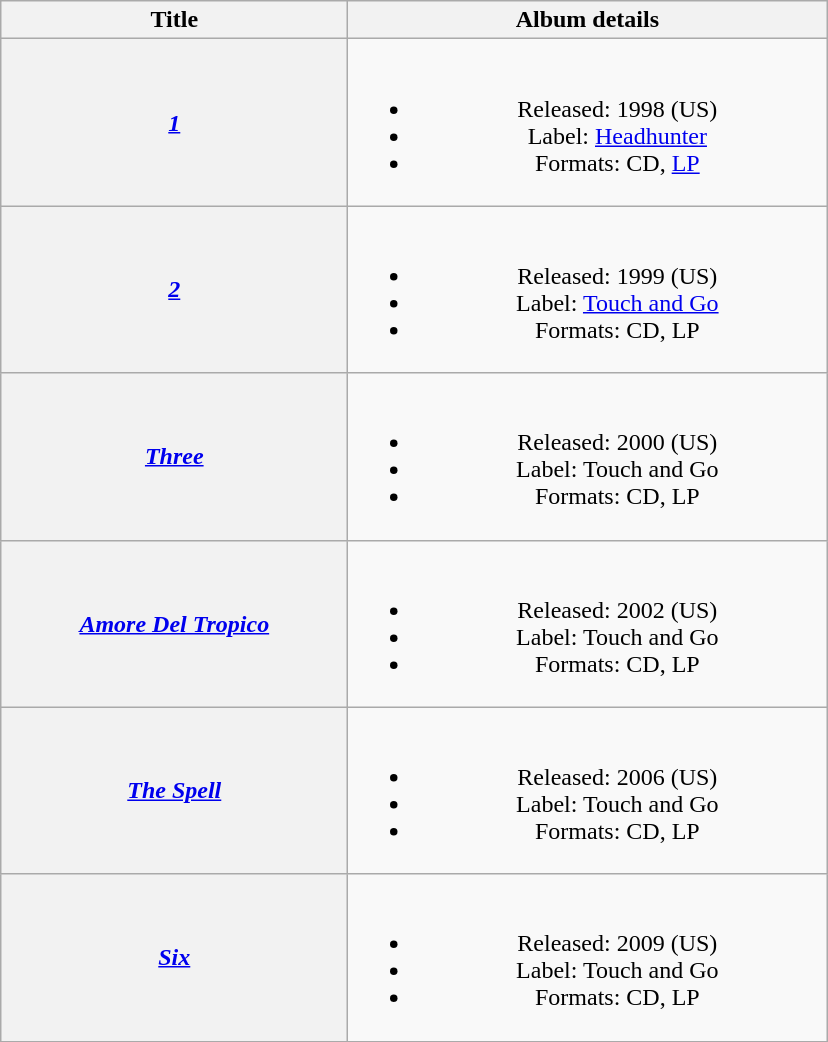<table class="wikitable plainrowheaders" style="text-align:center;">
<tr>
<th scope="col" rowspan="1" style="width:14em;">Title</th>
<th scope="col" rowspan="1" style="width:19.5em;">Album details</th>
</tr>
<tr>
<th scope="row"><em><a href='#'>1</a></em></th>
<td><br><ul><li>Released: 1998 <span>(US)</span></li><li>Label: <a href='#'>Headhunter</a></li><li>Formats: CD, <a href='#'>LP</a></li></ul></td>
</tr>
<tr>
<th scope="row"><em><a href='#'>2</a></em></th>
<td><br><ul><li>Released: 1999 <span>(US)</span></li><li>Label: <a href='#'>Touch and Go</a></li><li>Formats: CD, LP</li></ul></td>
</tr>
<tr>
<th scope="row"><em><a href='#'>Three</a></em></th>
<td><br><ul><li>Released: 2000 <span>(US)</span></li><li>Label: Touch and Go</li><li>Formats: CD, LP</li></ul></td>
</tr>
<tr>
<th scope="row"><em><a href='#'>Amore Del Tropico</a></em></th>
<td><br><ul><li>Released: 2002 <span>(US)</span></li><li>Label: Touch and Go</li><li>Formats: CD, LP</li></ul></td>
</tr>
<tr>
<th scope="row"><em><a href='#'>The Spell</a></em></th>
<td><br><ul><li>Released: 2006 <span>(US)</span></li><li>Label: Touch and Go</li><li>Formats: CD, LP</li></ul></td>
</tr>
<tr>
<th scope="row"><em><a href='#'>Six</a></em></th>
<td><br><ul><li>Released: 2009 <span>(US)</span></li><li>Label: Touch and Go</li><li>Formats: CD, LP</li></ul></td>
</tr>
<tr>
</tr>
</table>
